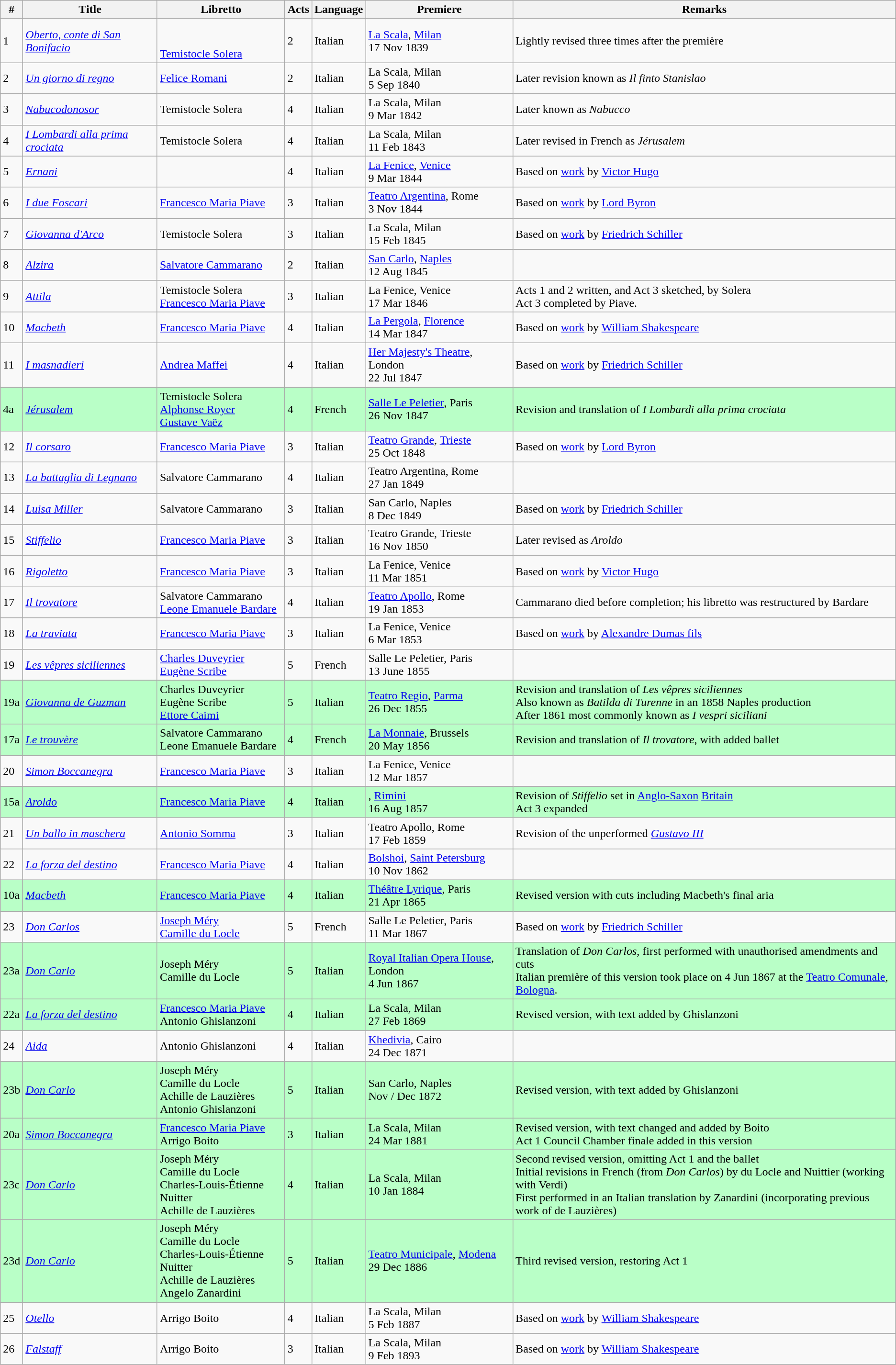<table class="wikitable">
<tr>
<th>#</th>
<th>Title</th>
<th>Libretto</th>
<th>Acts</th>
<th>Language</th>
<th>Premiere</th>
<th>Remarks</th>
</tr>
<tr>
<td>1</td>
<td><em><a href='#'>Oberto, conte di San Bonifacio</a></em></td>
<td><br><br><a href='#'>Temistocle Solera</a></td>
<td>2</td>
<td>Italian</td>
<td><a href='#'>La Scala</a>, <a href='#'>Milan</a><br>17 Nov 1839</td>
<td>Lightly revised three times after the première</td>
</tr>
<tr>
<td>2</td>
<td><em><a href='#'>Un giorno di regno</a></em></td>
<td><a href='#'>Felice Romani</a></td>
<td>2</td>
<td>Italian</td>
<td>La Scala, Milan<br>5 Sep 1840</td>
<td>Later revision known as <em>Il finto Stanislao</em></td>
</tr>
<tr>
<td>3</td>
<td><em><a href='#'>Nabucodonosor</a></em></td>
<td>Temistocle Solera</td>
<td>4</td>
<td>Italian</td>
<td>La Scala, Milan<br>9 Mar 1842</td>
<td>Later known as <em>Nabucco</em></td>
</tr>
<tr>
<td>4</td>
<td><em><a href='#'>I Lombardi alla prima crociata</a></em></td>
<td>Temistocle Solera</td>
<td>4</td>
<td>Italian</td>
<td>La Scala, Milan<br>11 Feb 1843</td>
<td>Later revised in French as <em>Jérusalem</em></td>
</tr>
<tr>
<td>5</td>
<td><em><a href='#'>Ernani</a></em></td>
<td></td>
<td>4</td>
<td>Italian</td>
<td><a href='#'>La Fenice</a>, <a href='#'>Venice</a><br>9 Mar 1844</td>
<td>Based on <a href='#'>work</a> by <a href='#'>Victor Hugo</a></td>
</tr>
<tr>
<td>6</td>
<td><em><a href='#'>I due Foscari</a></em></td>
<td><a href='#'>Francesco Maria Piave</a></td>
<td>3</td>
<td>Italian</td>
<td><a href='#'>Teatro Argentina</a>, Rome<br>3 Nov 1844</td>
<td>Based on <a href='#'>work</a> by <a href='#'>Lord Byron</a></td>
</tr>
<tr>
<td>7</td>
<td><em><a href='#'>Giovanna d'Arco</a></em></td>
<td>Temistocle Solera</td>
<td>3</td>
<td>Italian</td>
<td>La Scala, Milan<br>15 Feb 1845</td>
<td>Based on <a href='#'>work</a> by <a href='#'>Friedrich Schiller</a></td>
</tr>
<tr>
<td>8</td>
<td><em><a href='#'>Alzira</a></em></td>
<td><a href='#'>Salvatore Cammarano</a></td>
<td>2</td>
<td>Italian</td>
<td><a href='#'>San Carlo</a>, <a href='#'>Naples</a><br>12 Aug 1845</td>
<td></td>
</tr>
<tr>
<td>9</td>
<td><em><a href='#'>Attila</a></em></td>
<td>Temistocle Solera<br><a href='#'>Francesco Maria Piave</a></td>
<td>3</td>
<td>Italian</td>
<td>La Fenice, Venice<br>17 Mar 1846</td>
<td>Acts 1 and 2 written, and Act 3 sketched, by Solera<br>Act 3 completed by Piave.</td>
</tr>
<tr>
<td>10</td>
<td><em><a href='#'>Macbeth</a></em></td>
<td><a href='#'>Francesco Maria Piave</a></td>
<td>4</td>
<td>Italian</td>
<td><a href='#'>La Pergola</a>, <a href='#'>Florence</a><br>14 Mar 1847</td>
<td>Based on <a href='#'>work</a> by <a href='#'>William Shakespeare</a></td>
</tr>
<tr>
<td>11</td>
<td><em><a href='#'>I masnadieri</a></em></td>
<td><a href='#'>Andrea Maffei</a></td>
<td>4</td>
<td>Italian</td>
<td><a href='#'>Her Majesty's Theatre</a>, London<br>22 Jul 1847</td>
<td>Based on <a href='#'>work</a> by <a href='#'>Friedrich Schiller</a></td>
</tr>
<tr>
<td style="background:#B9FFC7">4a</td>
<td style="background:#B9FFC7"><em><a href='#'>Jérusalem</a></em></td>
<td style="background:#B9FFC7">Temistocle Solera<br><a href='#'>Alphonse Royer</a><br><a href='#'>Gustave Vaëz</a></td>
<td style="background:#B9FFC7">4</td>
<td style="background:#B9FFC7">French</td>
<td style="background:#B9FFC7"><a href='#'>Salle Le Peletier</a>, Paris<br>26 Nov 1847</td>
<td style="background:#B9FFC7">Revision and translation of <em>I Lombardi alla prima crociata</em></td>
</tr>
<tr>
<td>12</td>
<td><em><a href='#'>Il corsaro</a></em></td>
<td><a href='#'>Francesco Maria Piave</a></td>
<td>3</td>
<td>Italian</td>
<td><a href='#'>Teatro Grande</a>, <a href='#'>Trieste</a><br>25 Oct 1848</td>
<td>Based on <a href='#'>work</a> by <a href='#'>Lord Byron</a></td>
</tr>
<tr>
<td>13</td>
<td><em><a href='#'>La battaglia di Legnano</a></em></td>
<td>Salvatore Cammarano</td>
<td>4</td>
<td>Italian</td>
<td>Teatro Argentina, Rome<br>27 Jan 1849</td>
<td></td>
</tr>
<tr>
<td>14</td>
<td><em><a href='#'>Luisa Miller</a></em></td>
<td>Salvatore Cammarano</td>
<td>3</td>
<td>Italian</td>
<td>San Carlo, Naples<br>8 Dec 1849</td>
<td>Based on <a href='#'>work</a> by <a href='#'>Friedrich Schiller</a></td>
</tr>
<tr>
<td>15</td>
<td><em><a href='#'>Stiffelio</a></em></td>
<td><a href='#'>Francesco Maria Piave</a></td>
<td>3</td>
<td>Italian</td>
<td>Teatro Grande, Trieste<br>16 Nov 1850</td>
<td>Later revised as <em>Aroldo</em></td>
</tr>
<tr>
<td>16</td>
<td><em><a href='#'>Rigoletto</a></em></td>
<td><a href='#'>Francesco Maria Piave</a></td>
<td>3</td>
<td>Italian</td>
<td>La Fenice, Venice<br>11 Mar 1851</td>
<td>Based on <a href='#'>work</a> by <a href='#'>Victor Hugo</a></td>
</tr>
<tr>
<td>17</td>
<td><em><a href='#'>Il trovatore</a></em></td>
<td>Salvatore Cammarano<br><a href='#'>Leone Emanuele Bardare</a></td>
<td>4</td>
<td>Italian</td>
<td><a href='#'>Teatro Apollo</a>, Rome<br>19 Jan 1853</td>
<td>Cammarano died before completion; his libretto was restructured by Bardare</td>
</tr>
<tr>
<td>18</td>
<td><em><a href='#'>La traviata</a></em></td>
<td><a href='#'>Francesco Maria Piave</a></td>
<td>3</td>
<td>Italian</td>
<td>La Fenice, Venice<br>6 Mar 1853</td>
<td>Based on <a href='#'>work</a> by <a href='#'>Alexandre Dumas fils</a></td>
</tr>
<tr>
<td>19</td>
<td><em><a href='#'>Les vêpres siciliennes</a></em></td>
<td><a href='#'>Charles Duveyrier</a><br><a href='#'>Eugène Scribe</a></td>
<td>5</td>
<td>French</td>
<td>Salle Le Peletier, Paris<br>13 June 1855</td>
<td></td>
</tr>
<tr>
<td style="background:#B9FFC7">19a</td>
<td style="background:#B9FFC7"><em><a href='#'>Giovanna de Guzman</a></em></td>
<td style="background:#B9FFC7">Charles Duveyrier<br>Eugène Scribe<br><a href='#'>Ettore Caimi</a></td>
<td style="background:#B9FFC7">5</td>
<td style="background:#B9FFC7">Italian</td>
<td style="background:#B9FFC7"><a href='#'>Teatro Regio</a>, <a href='#'>Parma</a><br>26 Dec 1855</td>
<td style="background:#B9FFC7">Revision and translation of <em>Les vêpres siciliennes</em><br>Also known as <em>Batilda di Turenne</em> in an 1858 Naples production<br>After 1861 most commonly known as <em>I vespri siciliani</em></td>
</tr>
<tr>
<td style="background:#B9FFC7">17a</td>
<td style="background:#B9FFC7"><em><a href='#'>Le trouvère</a></em></td>
<td style="background:#B9FFC7">Salvatore Cammarano<br>Leone Emanuele Bardare</td>
<td style="background:#B9FFC7">4</td>
<td style="background:#B9FFC7">French</td>
<td style="background:#B9FFC7"><a href='#'>La Monnaie</a>, Brussels<br>20 May 1856</td>
<td style="background:#B9FFC7">Revision and translation of <em>Il trovatore</em>, with added ballet</td>
</tr>
<tr>
<td>20</td>
<td><em><a href='#'>Simon Boccanegra</a></em></td>
<td><a href='#'>Francesco Maria Piave</a></td>
<td>3</td>
<td>Italian</td>
<td>La Fenice, Venice<br>12 Mar 1857</td>
<td></td>
</tr>
<tr>
<td style="background:#B9FFC7">15a</td>
<td style="background:#B9FFC7"><em><a href='#'>Aroldo</a></em></td>
<td style="background:#B9FFC7"><a href='#'>Francesco Maria Piave</a></td>
<td style="background:#B9FFC7">4</td>
<td style="background:#B9FFC7">Italian</td>
<td style="background:#B9FFC7">, <a href='#'>Rimini</a><br>16 Aug 1857</td>
<td style="background:#B9FFC7">Revision of <em>Stiffelio</em> set in <a href='#'>Anglo-Saxon</a> <a href='#'>Britain</a><br>Act 3 expanded</td>
</tr>
<tr>
<td>21</td>
<td><em><a href='#'>Un ballo in maschera</a></em></td>
<td><a href='#'>Antonio Somma</a></td>
<td>3</td>
<td>Italian</td>
<td>Teatro Apollo, Rome<br>17 Feb 1859</td>
<td>Revision of the unperformed <em><a href='#'>Gustavo III</a></em></td>
</tr>
<tr>
<td>22</td>
<td><em><a href='#'>La forza del destino</a></em></td>
<td><a href='#'>Francesco Maria Piave</a></td>
<td>4</td>
<td>Italian</td>
<td><a href='#'>Bolshoi</a>, <a href='#'>Saint Petersburg</a><br>10 Nov 1862</td>
<td></td>
</tr>
<tr>
<td style="background:#B9FFC7">10a</td>
<td style="background:#B9FFC7"><em><a href='#'>Macbeth</a></em></td>
<td style="background:#B9FFC7"><a href='#'>Francesco Maria Piave</a></td>
<td style="background:#B9FFC7">4</td>
<td style="background:#B9FFC7">Italian</td>
<td style="background:#B9FFC7"><a href='#'>Théâtre Lyrique</a>, Paris<br>21 Apr 1865</td>
<td style="background:#B9FFC7">Revised version with cuts including Macbeth's final aria</td>
</tr>
<tr>
<td>23</td>
<td><em><a href='#'>Don Carlos</a></em></td>
<td><a href='#'>Joseph Méry</a><br><a href='#'>Camille du Locle</a></td>
<td>5</td>
<td>French</td>
<td>Salle Le Peletier, Paris<br>11 Mar 1867</td>
<td>Based on <a href='#'>work</a> by <a href='#'>Friedrich Schiller</a></td>
</tr>
<tr>
<td style="background:#B9FFC7">23a</td>
<td style="background:#B9FFC7"><em><a href='#'>Don Carlo</a></em></td>
<td style="background:#B9FFC7">Joseph Méry<br>Camille du Locle<br></td>
<td style="background:#B9FFC7">5</td>
<td style="background:#B9FFC7">Italian</td>
<td style="background:#B9FFC7"><a href='#'>Royal Italian Opera House</a>, London<br>4 Jun 1867</td>
<td style="background:#B9FFC7">Translation of <em>Don Carlos</em>, first performed with unauthorised amendments and cuts<br>Italian première of this version took place on 4 Jun 1867 at the <a href='#'>Teatro Comunale</a>, <a href='#'>Bologna</a>.</td>
</tr>
<tr>
<td style="background:#B9FFC7">22a</td>
<td style="background:#B9FFC7"><em><a href='#'>La forza del destino</a></em></td>
<td style="background:#B9FFC7"><a href='#'>Francesco Maria Piave</a><br>Antonio Ghislanzoni</td>
<td style="background:#B9FFC7">4</td>
<td style="background:#B9FFC7">Italian</td>
<td style="background:#B9FFC7">La Scala, Milan<br>27 Feb 1869</td>
<td style="background:#B9FFC7">Revised version, with text added by Ghislanzoni</td>
</tr>
<tr>
<td>24</td>
<td><em><a href='#'>Aida</a></em></td>
<td>Antonio Ghislanzoni</td>
<td>4</td>
<td>Italian</td>
<td><a href='#'>Khedivia</a>, Cairo<br>24 Dec 1871</td>
<td></td>
</tr>
<tr>
<td style="background:#B9FFC7">23b</td>
<td style="background:#B9FFC7"><em><a href='#'>Don Carlo</a></em></td>
<td style="background:#B9FFC7">Joseph Méry<br>Camille du Locle<br>Achille de Lauzières<br>Antonio Ghislanzoni</td>
<td style="background:#B9FFC7">5</td>
<td style="background:#B9FFC7">Italian</td>
<td style="background:#B9FFC7">San Carlo, Naples<br>Nov / Dec 1872</td>
<td style="background:#B9FFC7">Revised version, with text added by Ghislanzoni</td>
</tr>
<tr>
<td style="background:#B9FFC7">20a</td>
<td style="background:#B9FFC7"><em><a href='#'>Simon Boccanegra</a></em></td>
<td style="background:#B9FFC7"><a href='#'>Francesco Maria Piave</a><br>Arrigo Boito</td>
<td style="background:#B9FFC7">3</td>
<td style="background:#B9FFC7">Italian</td>
<td style="background:#B9FFC7">La Scala, Milan<br>24 Mar 1881</td>
<td style="background:#B9FFC7">Revised version, with text changed and added by Boito<br>Act 1 Council Chamber finale added in this version</td>
</tr>
<tr>
<td style="background:#B9FFC7">23c</td>
<td style="background:#B9FFC7"><em><a href='#'>Don Carlo</a></em></td>
<td style="background:#B9FFC7">Joseph Méry<br>Camille du Locle<br>Charles-Louis-Étienne Nuitter<br>Achille de Lauzières<br></td>
<td style="background:#B9FFC7">4</td>
<td style="background:#B9FFC7">Italian</td>
<td style="background:#B9FFC7">La Scala, Milan<br>10 Jan 1884</td>
<td style="background:#B9FFC7">Second revised version, omitting Act 1 and the ballet<br>Initial revisions in French (from <em>Don Carlos</em>) by du Locle and Nuittier (working with Verdi)<br>First performed in an Italian translation by Zanardini (incorporating previous work of de Lauzières)</td>
</tr>
<tr>
<td style="background:#B9FFC7">23d</td>
<td style="background:#B9FFC7"><em><a href='#'>Don Carlo</a></em></td>
<td style="background:#B9FFC7">Joseph Méry<br>Camille du Locle<br>Charles-Louis-Étienne Nuitter<br>Achille de Lauzières<br>Angelo Zanardini</td>
<td style="background:#B9FFC7">5</td>
<td style="background:#B9FFC7">Italian</td>
<td style="background:#B9FFC7"><a href='#'>Teatro Municipale</a>, <a href='#'>Modena</a><br>29 Dec 1886</td>
<td style="background:#B9FFC7">Third revised version, restoring Act 1</td>
</tr>
<tr>
<td>25</td>
<td><em><a href='#'>Otello</a></em></td>
<td>Arrigo Boito</td>
<td>4</td>
<td>Italian</td>
<td>La Scala, Milan<br>5 Feb 1887</td>
<td>Based on <a href='#'>work</a> by <a href='#'>William Shakespeare</a></td>
</tr>
<tr>
<td>26</td>
<td><em><a href='#'>Falstaff</a></em></td>
<td>Arrigo Boito</td>
<td>3</td>
<td>Italian</td>
<td>La Scala, Milan<br>9 Feb 1893</td>
<td>Based on <a href='#'>work</a> by <a href='#'>William Shakespeare</a></td>
</tr>
</table>
